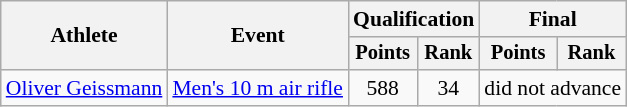<table class=wikitable style=font-size:90%>
<tr>
<th rowspan="2">Athlete</th>
<th rowspan="2">Event</th>
<th colspan=2>Qualification</th>
<th colspan=2>Final</th>
</tr>
<tr style="font-size:95%">
<th>Points</th>
<th>Rank</th>
<th>Points</th>
<th>Rank</th>
</tr>
<tr align=center>
<td align=left><a href='#'>Oliver Geissmann</a></td>
<td align=left><a href='#'>Men's 10 m air rifle</a></td>
<td>588</td>
<td>34</td>
<td colspan=2>did not advance</td>
</tr>
</table>
